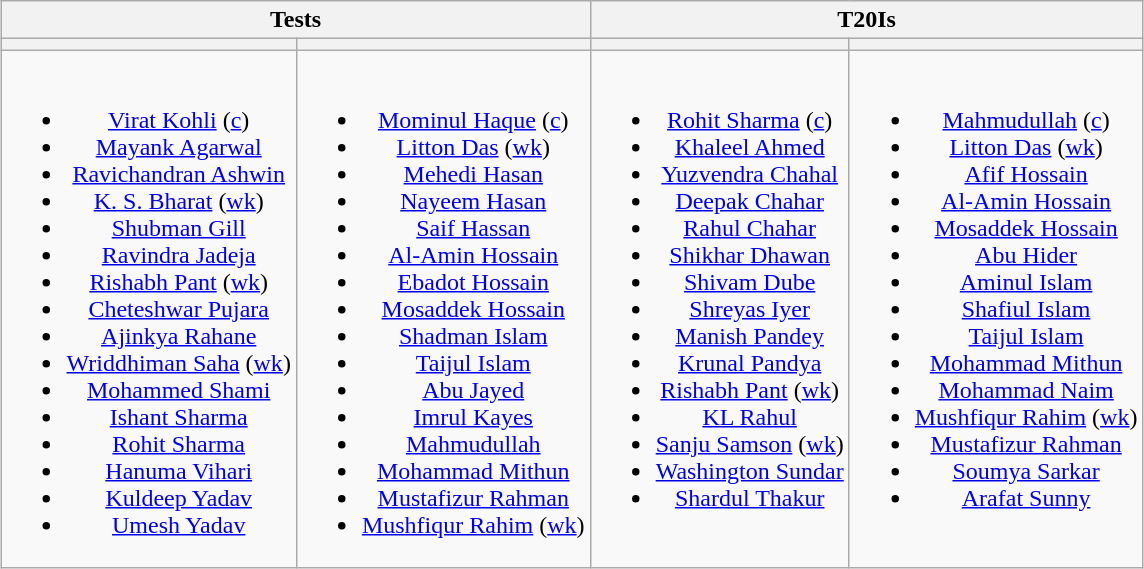<table class="wikitable" style="text-align:center; margin:auto">
<tr>
<th colspan=2>Tests</th>
<th colspan=2>T20Is</th>
</tr>
<tr>
<th></th>
<th></th>
<th></th>
<th></th>
</tr>
<tr style="vertical-align:top">
<td><br><ul><li><a href='#'>Virat Kohli</a> (<a href='#'>c</a>)</li><li><a href='#'>Mayank Agarwal</a></li><li><a href='#'>Ravichandran Ashwin</a></li><li><a href='#'>K. S. Bharat</a> (<a href='#'>wk</a>)</li><li><a href='#'>Shubman Gill</a></li><li><a href='#'>Ravindra Jadeja</a></li><li><a href='#'>Rishabh Pant</a> (<a href='#'>wk</a>)</li><li><a href='#'>Cheteshwar Pujara</a></li><li><a href='#'>Ajinkya Rahane</a></li><li><a href='#'>Wriddhiman Saha</a> (<a href='#'>wk</a>)</li><li><a href='#'>Mohammed Shami</a></li><li><a href='#'>Ishant Sharma</a></li><li><a href='#'>Rohit Sharma</a></li><li><a href='#'>Hanuma Vihari</a></li><li><a href='#'>Kuldeep Yadav</a></li><li><a href='#'>Umesh Yadav</a></li></ul></td>
<td><br><ul><li><a href='#'>Mominul Haque</a> (<a href='#'>c</a>)</li><li><a href='#'>Litton Das</a> (<a href='#'>wk</a>)</li><li><a href='#'>Mehedi Hasan</a></li><li><a href='#'>Nayeem Hasan</a></li><li><a href='#'>Saif Hassan</a></li><li><a href='#'>Al-Amin Hossain</a></li><li><a href='#'>Ebadot Hossain</a></li><li><a href='#'>Mosaddek Hossain</a></li><li><a href='#'>Shadman Islam</a></li><li><a href='#'>Taijul Islam</a></li><li><a href='#'>Abu Jayed</a></li><li><a href='#'>Imrul Kayes</a></li><li><a href='#'>Mahmudullah</a></li><li><a href='#'>Mohammad Mithun</a></li><li><a href='#'>Mustafizur Rahman</a></li><li><a href='#'>Mushfiqur Rahim</a> (<a href='#'>wk</a>)</li></ul></td>
<td><br><ul><li><a href='#'>Rohit Sharma</a> (<a href='#'>c</a>)</li><li><a href='#'>Khaleel Ahmed</a></li><li><a href='#'>Yuzvendra Chahal</a></li><li><a href='#'>Deepak Chahar</a></li><li><a href='#'>Rahul Chahar</a></li><li><a href='#'>Shikhar Dhawan</a></li><li><a href='#'>Shivam Dube</a></li><li><a href='#'>Shreyas Iyer</a></li><li><a href='#'>Manish Pandey</a></li><li><a href='#'>Krunal Pandya</a></li><li><a href='#'>Rishabh Pant</a> (<a href='#'>wk</a>)</li><li><a href='#'>KL Rahul</a></li><li><a href='#'>Sanju Samson</a> (<a href='#'>wk</a>)</li><li><a href='#'>Washington Sundar</a></li><li><a href='#'>Shardul Thakur</a></li></ul></td>
<td><br><ul><li><a href='#'>Mahmudullah</a> (<a href='#'>c</a>)</li><li><a href='#'>Litton Das</a> (<a href='#'>wk</a>)</li><li><a href='#'>Afif Hossain</a></li><li><a href='#'>Al-Amin Hossain</a></li><li><a href='#'>Mosaddek Hossain</a></li><li><a href='#'>Abu Hider</a></li><li><a href='#'>Aminul Islam</a></li><li><a href='#'>Shafiul Islam</a></li><li><a href='#'>Taijul Islam</a></li><li><a href='#'>Mohammad Mithun</a></li><li><a href='#'>Mohammad Naim</a></li><li><a href='#'>Mushfiqur Rahim</a> (<a href='#'>wk</a>)</li><li><a href='#'>Mustafizur Rahman</a></li><li><a href='#'>Soumya Sarkar</a></li><li><a href='#'>Arafat Sunny</a></li></ul></td>
</tr>
</table>
